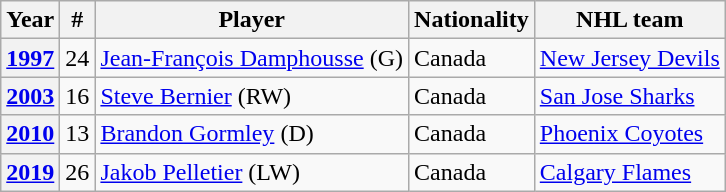<table class="wikitable">
<tr>
<th bgcolor="#DDDDFF" width:3.25%;">Year</th>
<th bgcolor="#DDDDFF" width:2.50%;">#</th>
<th bgcolor="#DDDDFF" width:18.0%;">Player</th>
<th bgcolor="#DDDDFF" width:18.0%;">Nationality</th>
<th bgcolor="#DDDDFF" width:18.0%;">NHL team</th>
</tr>
<tr>
<th><a href='#'>1997</a></th>
<td>24</td>
<td><a href='#'>Jean-François Damphousse</a> (G)</td>
<td> Canada</td>
<td><a href='#'>New Jersey Devils</a></td>
</tr>
<tr>
<th><a href='#'>2003</a></th>
<td>16</td>
<td><a href='#'>Steve Bernier</a> (RW)</td>
<td> Canada</td>
<td><a href='#'>San Jose Sharks</a></td>
</tr>
<tr>
<th><a href='#'>2010</a></th>
<td>13</td>
<td><a href='#'>Brandon Gormley</a> (D)</td>
<td> Canada</td>
<td><a href='#'>Phoenix Coyotes</a></td>
</tr>
<tr>
<th><a href='#'>2019</a></th>
<td>26</td>
<td><a href='#'>Jakob Pelletier</a> (LW)</td>
<td> Canada</td>
<td><a href='#'>Calgary Flames</a></td>
</tr>
</table>
